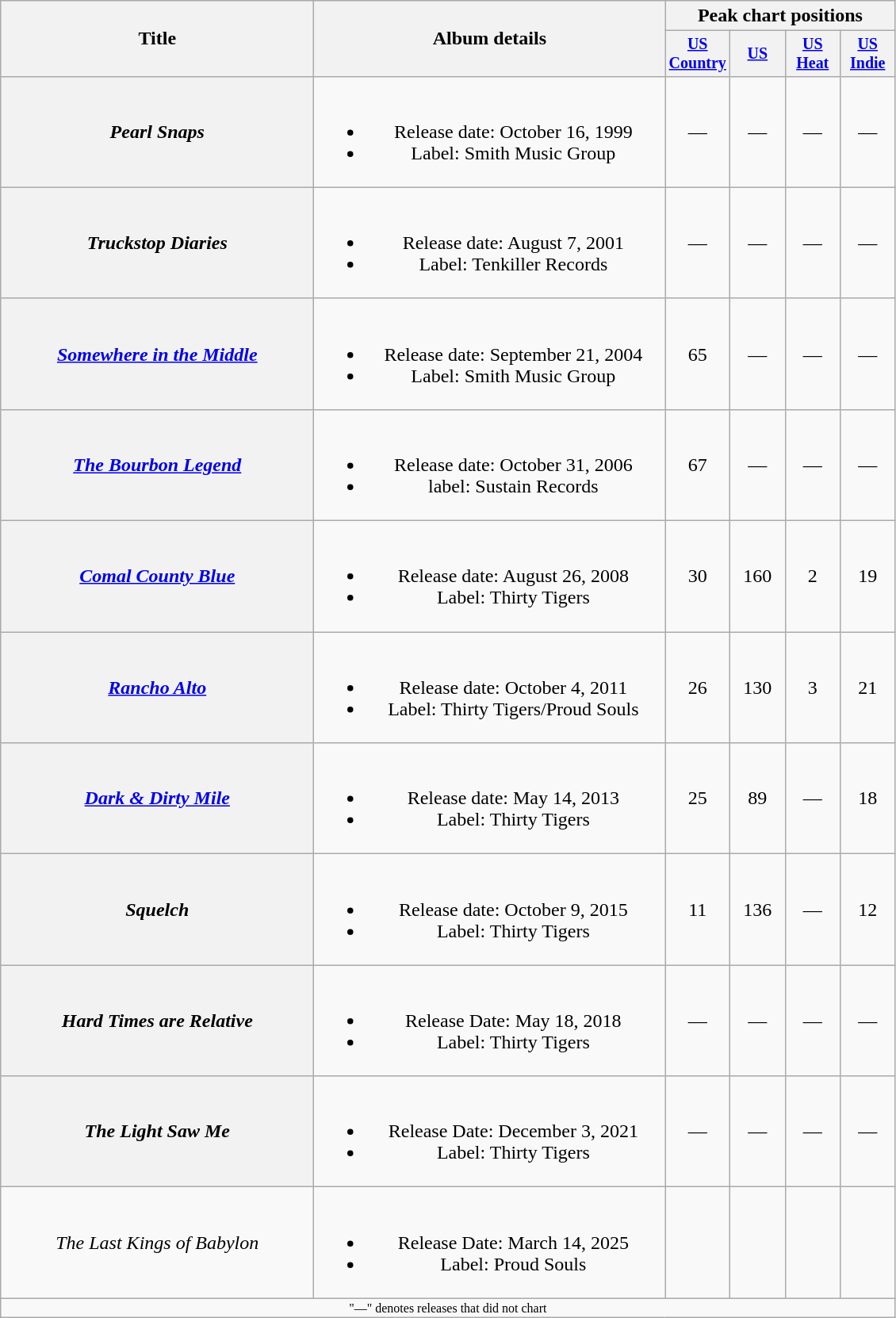<table class="wikitable plainrowheaders" style="text-align:center;">
<tr>
<th rowspan="2" style="width:16em;">Title</th>
<th rowspan="2" style="width:18em;">Album details</th>
<th colspan="4">Peak chart positions</th>
</tr>
<tr style="font-size:smaller;">
<th width="40"><a href='#'>US Country</a><br></th>
<th width="40"><a href='#'>US</a><br></th>
<th width="40"><a href='#'>US<br>Heat</a><br></th>
<th width="40"><a href='#'>US<br>Indie</a><br></th>
</tr>
<tr>
<th scope="row"><em>Pearl Snaps</em></th>
<td><br><ul><li>Release date: October 16, 1999</li><li>Label: Smith Music Group</li></ul></td>
<td>—</td>
<td>—</td>
<td>—</td>
<td>—</td>
</tr>
<tr>
<th scope="row"><em>Truckstop Diaries</em></th>
<td><br><ul><li>Release date: August 7, 2001</li><li>Label: Tenkiller Records</li></ul></td>
<td>—</td>
<td>—</td>
<td>—</td>
<td>—</td>
</tr>
<tr>
<th scope="row"><em><a href='#'>Somewhere in the Middle</a></em></th>
<td><br><ul><li>Release date: September 21, 2004</li><li>Label: Smith Music Group</li></ul></td>
<td>65</td>
<td>—</td>
<td>—</td>
<td>—</td>
</tr>
<tr>
<th scope="row"><em><a href='#'>The Bourbon Legend</a></em></th>
<td><br><ul><li>Release date: October 31, 2006</li><li>label: Sustain Records</li></ul></td>
<td>67</td>
<td>—</td>
<td>—</td>
<td>—</td>
</tr>
<tr>
<th scope="row"><em><a href='#'>Comal County Blue</a></em></th>
<td><br><ul><li>Release date: August 26, 2008</li><li>Label: Thirty Tigers</li></ul></td>
<td>30</td>
<td>160</td>
<td>2</td>
<td>19</td>
</tr>
<tr>
<th scope="row"><em><a href='#'>Rancho Alto</a></em></th>
<td><br><ul><li>Release date: October 4, 2011</li><li>Label: Thirty Tigers/Proud Souls</li></ul></td>
<td>26</td>
<td>130</td>
<td>3</td>
<td>21</td>
</tr>
<tr>
<th scope="row"><em><a href='#'>Dark & Dirty Mile</a></em></th>
<td><br><ul><li>Release date: May 14, 2013</li><li>Label: Thirty Tigers</li></ul></td>
<td>25</td>
<td>89</td>
<td>—</td>
<td>18</td>
</tr>
<tr>
<th scope="row"><em>Squelch</em></th>
<td><br><ul><li>Release date: October 9, 2015</li><li>Label: Thirty Tigers</li></ul></td>
<td>11</td>
<td>136</td>
<td>—</td>
<td>12</td>
</tr>
<tr>
<th scope="row"><em>Hard Times are Relative</em></th>
<td><br><ul><li>Release Date: May 18, 2018</li><li>Label: Thirty Tigers</li></ul></td>
<td>—</td>
<td>—</td>
<td>—</td>
<td>—</td>
</tr>
<tr>
<th scope="row"><em>The Light Saw Me</em></th>
<td><br><ul><li>Release Date: December 3, 2021</li><li>Label: Thirty Tigers</li></ul></td>
<td>—</td>
<td>—</td>
<td>—</td>
<td>—</td>
</tr>
<tr>
<td><em>The Last Kings of Babylon</em></td>
<td><br><ul><li>Release Date: March 14, 2025</li><li>Label: Proud Souls</li></ul></td>
<td></td>
<td></td>
<td></td>
<td></td>
</tr>
<tr>
<td colspan="6" style="font-size:8pt">"—" denotes releases that did not chart</td>
</tr>
</table>
